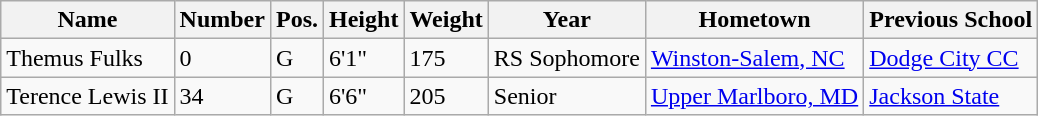<table class="wikitable sortable" border="1">
<tr>
<th>Name</th>
<th>Number</th>
<th>Pos.</th>
<th>Height</th>
<th>Weight</th>
<th>Year</th>
<th>Hometown</th>
<th>Previous School</th>
</tr>
<tr>
<td>Themus Fulks</td>
<td>0</td>
<td>G</td>
<td>6'1"</td>
<td>175</td>
<td>RS Sophomore</td>
<td><a href='#'>Winston-Salem, NC</a></td>
<td><a href='#'>Dodge City CC</a></td>
</tr>
<tr>
<td>Terence Lewis II</td>
<td>34</td>
<td>G</td>
<td>6'6"</td>
<td>205</td>
<td>Senior</td>
<td><a href='#'>Upper Marlboro, MD</a></td>
<td><a href='#'>Jackson State</a></td>
</tr>
</table>
